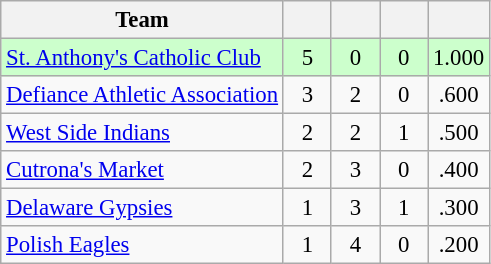<table class="wikitable" style="font-size:95%; text-align:center">
<tr>
<th>Team</th>
<th width="25"></th>
<th width="25"></th>
<th width="25"></th>
<th width="30"></th>
</tr>
<tr style="background:#cfc;">
<td style="text-align:left;"><a href='#'>St. Anthony's Catholic Club</a></td>
<td>5</td>
<td>0</td>
<td>0</td>
<td>1.000</td>
</tr>
<tr>
<td style="text-align:left;"><a href='#'>Defiance Athletic Association</a></td>
<td>3</td>
<td>2</td>
<td>0</td>
<td>.600</td>
</tr>
<tr>
<td style="text-align:left;"><a href='#'>West Side Indians</a></td>
<td>2</td>
<td>2</td>
<td>1</td>
<td>.500</td>
</tr>
<tr>
<td style="text-align:left;"><a href='#'>Cutrona's Market</a></td>
<td>2</td>
<td>3</td>
<td>0</td>
<td>.400</td>
</tr>
<tr>
<td style="text-align:left;"><a href='#'>Delaware Gypsies</a></td>
<td>1</td>
<td>3</td>
<td>1</td>
<td>.300</td>
</tr>
<tr>
<td style="text-align:left;"><a href='#'>Polish Eagles</a></td>
<td>1</td>
<td>4</td>
<td>0</td>
<td>.200</td>
</tr>
</table>
